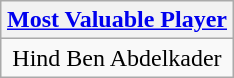<table class=wikitable style="text-align:center; margin:auto">
<tr>
<th><a href='#'>Most Valuable Player</a></th>
</tr>
<tr>
<td> Hind Ben Abdelkader</td>
</tr>
</table>
